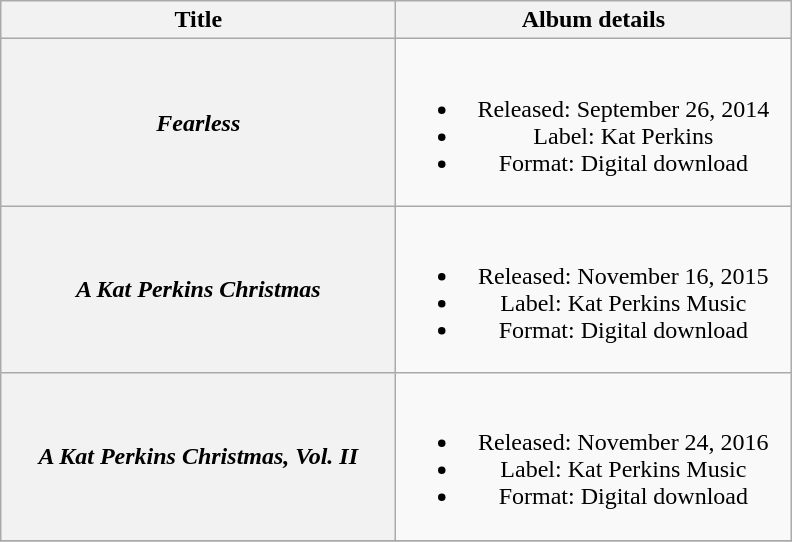<table class="wikitable plainrowheaders" style="text-align:center;">
<tr>
<th scope="col" style="width:16em;">Title</th>
<th scope="col" style="width:16em;">Album details</th>
</tr>
<tr>
<th scope="row"><em>Fearless</em></th>
<td><br><ul><li>Released: September 26, 2014</li><li>Label: Kat Perkins</li><li>Format: Digital download</li></ul></td>
</tr>
<tr>
<th scope="row"><em>A Kat Perkins Christmas</em></th>
<td><br><ul><li>Released: November 16, 2015</li><li>Label: Kat Perkins Music</li><li>Format: Digital download</li></ul></td>
</tr>
<tr>
<th scope="row"><em>A Kat Perkins Christmas, Vol. II</em></th>
<td><br><ul><li>Released: November 24, 2016</li><li>Label: Kat Perkins Music</li><li>Format: Digital download</li></ul></td>
</tr>
<tr>
</tr>
</table>
